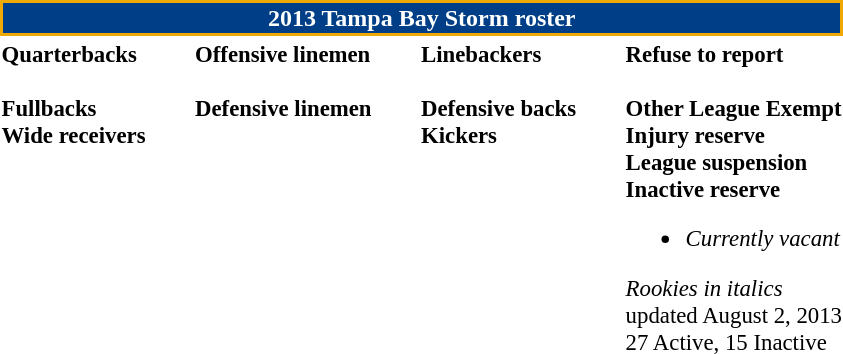<table class="toccolours" style="text-align: left;">
<tr>
<th colspan=7 style="background:#003F87; border: 2px solid #F0A804; color:white; text-align:center;"><strong>2013 Tampa Bay Storm roster</strong></th>
</tr>
<tr>
<td style="font-size: 95%;" valign="top"><strong>Quarterbacks</strong><br>
<br><strong>Fullbacks</strong>
<br><strong>Wide receivers</strong>





</td>
<td style="width: 25px;"></td>
<td style="font-size: 95%;" valign="top"><strong>Offensive linemen</strong><br>

<br><strong>Defensive linemen</strong>






</td>
<td style="width: 25px;"></td>
<td style="font-size: 95%;" valign="top"><strong>Linebackers</strong><br>


<br><strong>Defensive backs</strong>


<br><strong>Kickers</strong>
</td>
<td style="width: 25px;"></td>
<td style="font-size: 95%;" valign="top"><strong>Refuse to report</strong><br>
<br><strong>Other League Exempt</strong>


<br><strong>Injury reserve</strong>






<br><strong>League suspension</strong>


<br><strong>Inactive reserve</strong><ul><li><em>Currently vacant</em></li></ul>
<em>Rookies in italics</em><br>
<span></span> updated August 2, 2013<br>
27 Active, 15 Inactive
</td>
</tr>
<tr>
</tr>
</table>
